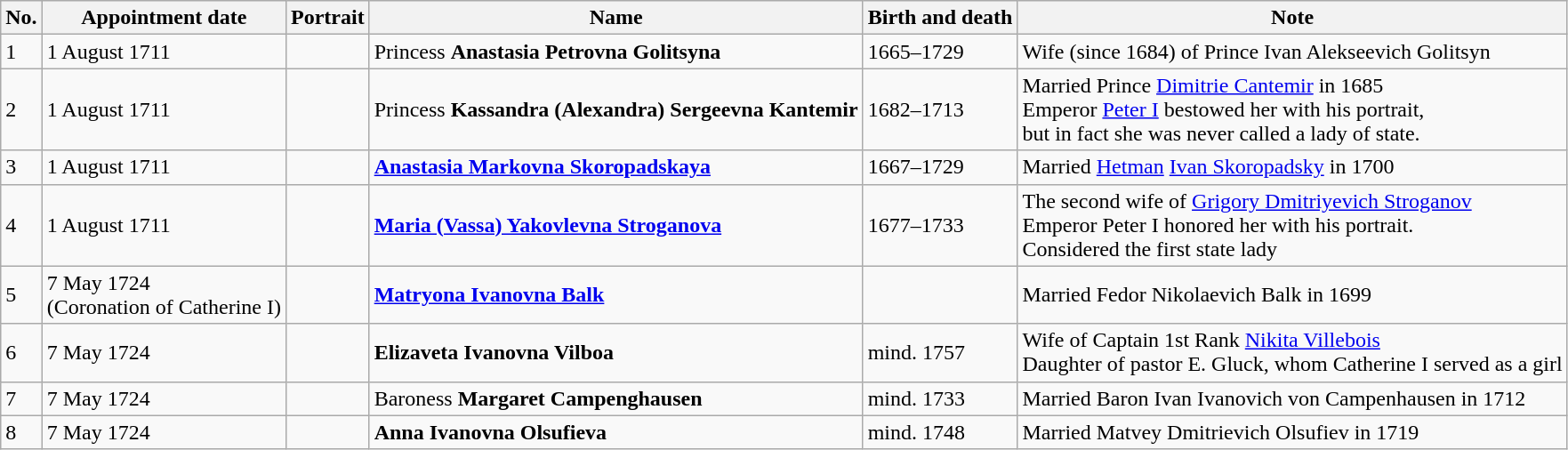<table class="wikitable">
<tr>
<th>No.</th>
<th>Appointment date</th>
<th>Portrait</th>
<th>Name</th>
<th>Birth and death</th>
<th>Note</th>
</tr>
<tr>
<td>1</td>
<td>1 August 1711</td>
<td></td>
<td>Princess <strong>Anastasia Petrovna</strong> <strong>Golitsyna</strong></td>
<td>1665–1729</td>
<td>Wife (since 1684) of Prince Ivan Alekseevich Golitsyn</td>
</tr>
<tr>
<td>2</td>
<td>1 August 1711</td>
<td></td>
<td>Princess <strong>Kassandra (Alexandra) Sergeevna</strong> <strong>Kantemir</strong></td>
<td>1682–1713</td>
<td>Married Prince <a href='#'>Dimitrie Cantemir</a> in 1685<br>Emperor <a href='#'>Peter I</a> bestowed her with his portrait,<br>but in fact she was never called a lady of state.</td>
</tr>
<tr>
<td>3</td>
<td>1 August 1711</td>
<td></td>
<td><strong><a href='#'>Anastasia Markovna Skoropadskaya</a></strong></td>
<td>1667–1729</td>
<td>Married <a href='#'>Hetman</a> <a href='#'>Ivan Skoropadsky</a> in 1700</td>
</tr>
<tr>
<td>4</td>
<td>1 August 1711</td>
<td></td>
<td><strong><a href='#'>Maria (Vassa) Yakovlevna Stroganova</a></strong></td>
<td>1677–1733</td>
<td>The second wife of <a href='#'>Grigory Dmitriyevich Stroganov</a><br>Emperor Peter I honored her with his portrait.<br>Considered the first state lady</td>
</tr>
<tr>
<td>5</td>
<td>7 May 1724<br>(Coronation of Catherine I)</td>
<td></td>
<td><strong><a href='#'>Matryona Ivanovna Balk</a></strong></td>
<td></td>
<td>Married Fedor Nikolaevich Balk in 1699</td>
</tr>
<tr>
<td>6</td>
<td>7 May 1724</td>
<td></td>
<td><strong>Elizaveta Ivanovna Vilboa</strong></td>
<td>mind. 1757</td>
<td>Wife of Captain 1st Rank <a href='#'>Nikita Villebois</a><br>Daughter of pastor E. Gluck, whom Catherine I served as a girl</td>
</tr>
<tr>
<td>7</td>
<td>7 May 1724</td>
<td></td>
<td>Baroness <strong>Margaret</strong> <strong>Campenghausen</strong></td>
<td>mind. 1733</td>
<td>Married Baron Ivan Ivanovich von Campenhausen in 1712</td>
</tr>
<tr>
<td>8</td>
<td>7 May 1724</td>
<td></td>
<td><strong>Anna Ivanovna Olsufieva</strong></td>
<td>mind. 1748</td>
<td>Married Matvey Dmitrievich Olsufiev in 1719</td>
</tr>
</table>
